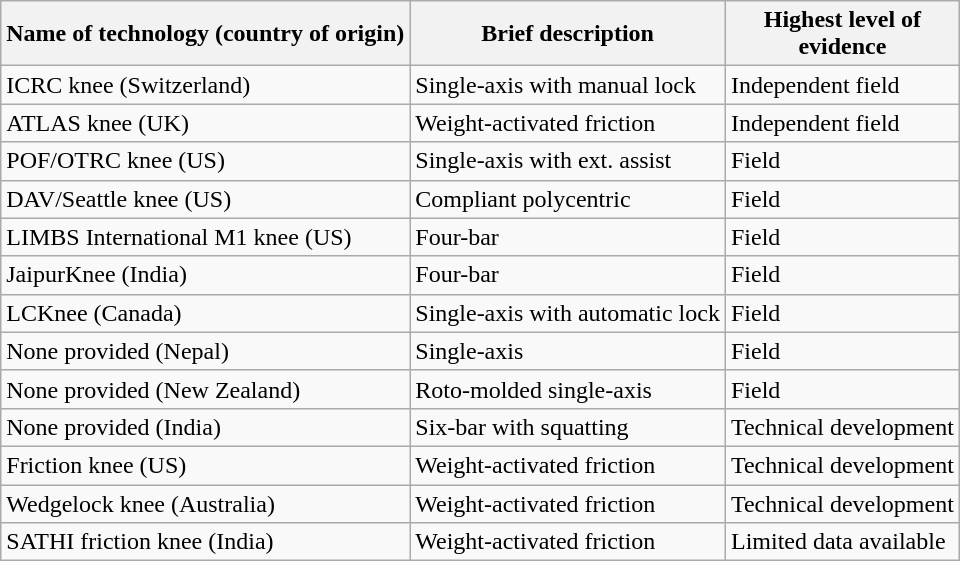<table class="wikitable">
<tr>
<th>Name of technology (country of origin)</th>
<th>Brief description</th>
<th>Highest level of<br>evidence</th>
</tr>
<tr>
<td>ICRC knee (Switzerland)</td>
<td>Single-axis with manual lock</td>
<td>Independent field</td>
</tr>
<tr>
<td>ATLAS knee (UK)</td>
<td>Weight-activated friction</td>
<td>Independent field</td>
</tr>
<tr>
<td>POF/OTRC knee (US)</td>
<td>Single-axis with ext. assist</td>
<td>Field</td>
</tr>
<tr>
<td>DAV/Seattle knee (US)</td>
<td>Compliant polycentric</td>
<td>Field</td>
</tr>
<tr>
<td>LIMBS International M1 knee (US)</td>
<td>Four-bar</td>
<td>Field</td>
</tr>
<tr>
<td>JaipurKnee (India)</td>
<td>Four-bar</td>
<td>Field</td>
</tr>
<tr>
<td>LCKnee (Canada)</td>
<td>Single-axis with automatic lock</td>
<td>Field</td>
</tr>
<tr>
<td>None provided (Nepal)</td>
<td>Single-axis</td>
<td>Field</td>
</tr>
<tr>
<td>None provided (New Zealand)</td>
<td>Roto-molded single-axis</td>
<td>Field</td>
</tr>
<tr>
<td>None provided (India)</td>
<td>Six-bar with squatting</td>
<td>Technical development</td>
</tr>
<tr>
<td>Friction knee (US)</td>
<td>Weight-activated friction</td>
<td>Technical development</td>
</tr>
<tr>
<td>Wedgelock knee (Australia)</td>
<td>Weight-activated friction</td>
<td>Technical development</td>
</tr>
<tr>
<td>SATHI friction knee (India)</td>
<td>Weight-activated friction</td>
<td>Limited data available</td>
</tr>
</table>
